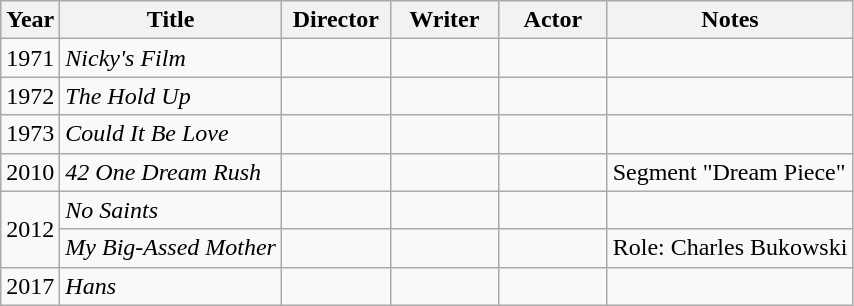<table class="wikitable">
<tr>
<th>Year</th>
<th>Title</th>
<th width=65>Director</th>
<th width=65>Writer</th>
<th width=65>Actor</th>
<th>Notes</th>
</tr>
<tr>
<td>1971</td>
<td><em>Nicky's Film</em></td>
<td></td>
<td></td>
<td></td>
<td></td>
</tr>
<tr>
<td>1972</td>
<td><em>The Hold Up</em></td>
<td></td>
<td></td>
<td></td>
<td></td>
</tr>
<tr>
<td>1973</td>
<td><em>Could It Be Love</em></td>
<td></td>
<td></td>
<td></td>
<td></td>
</tr>
<tr>
<td>2010</td>
<td><em>42 One Dream Rush</em></td>
<td></td>
<td></td>
<td></td>
<td>Segment "Dream Piece"</td>
</tr>
<tr>
<td rowspan=2>2012</td>
<td><em>No Saints</em></td>
<td></td>
<td></td>
<td></td>
<td></td>
</tr>
<tr>
<td><em>My Big-Assed Mother</em></td>
<td></td>
<td></td>
<td></td>
<td>Role: Charles Bukowski</td>
</tr>
<tr>
<td>2017</td>
<td><em>Hans</em></td>
<td></td>
<td></td>
<td></td>
<td></td>
</tr>
</table>
